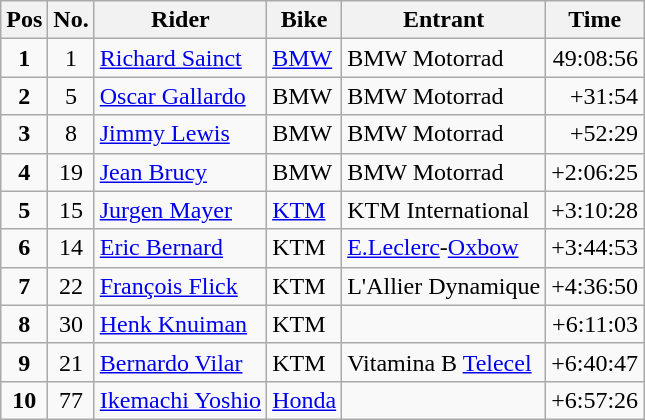<table class="wikitable">
<tr>
<th>Pos</th>
<th>No.</th>
<th>Rider</th>
<th>Bike</th>
<th>Entrant</th>
<th>Time</th>
</tr>
<tr>
<td align=center><strong>1</strong></td>
<td align=center>1</td>
<td> <a href='#'>Richard Sainct</a></td>
<td><a href='#'>BMW</a></td>
<td>BMW Motorrad</td>
<td align=right>49:08:56</td>
</tr>
<tr>
<td align=center><strong>2</strong></td>
<td align=center>5</td>
<td> <a href='#'>Oscar Gallardo</a></td>
<td>BMW</td>
<td>BMW Motorrad</td>
<td align=right>+31:54</td>
</tr>
<tr>
<td align=center><strong>3</strong></td>
<td align=center>8</td>
<td> <a href='#'>Jimmy Lewis</a></td>
<td>BMW</td>
<td>BMW Motorrad</td>
<td align=right>+52:29</td>
</tr>
<tr>
<td align=center><strong>4</strong></td>
<td align=center>19</td>
<td> <a href='#'>Jean Brucy</a></td>
<td>BMW</td>
<td>BMW Motorrad</td>
<td align=right>+2:06:25</td>
</tr>
<tr>
<td align=center><strong>5</strong></td>
<td align=center>15</td>
<td> <a href='#'>Jurgen Mayer</a></td>
<td><a href='#'>KTM</a></td>
<td>KTM International</td>
<td align=right>+3:10:28</td>
</tr>
<tr>
<td align=center><strong>6</strong></td>
<td align=center>14</td>
<td> <a href='#'>Eric Bernard</a></td>
<td>KTM</td>
<td><a href='#'>E.Leclerc</a>-<a href='#'>Oxbow</a></td>
<td align=right>+3:44:53</td>
</tr>
<tr>
<td align=center><strong>7</strong></td>
<td align=center>22</td>
<td> <a href='#'>François Flick</a></td>
<td>KTM</td>
<td>L'Allier Dynamique</td>
<td align=right>+4:36:50</td>
</tr>
<tr>
<td align=center><strong>8</strong></td>
<td align=center>30</td>
<td> <a href='#'>Henk Knuiman</a></td>
<td>KTM</td>
<td></td>
<td align=right>+6:11:03</td>
</tr>
<tr>
<td align=center><strong>9</strong></td>
<td align=center>21</td>
<td> <a href='#'>Bernardo Vilar</a></td>
<td>KTM</td>
<td>Vitamina B <a href='#'>Telecel</a></td>
<td align=right>+6:40:47</td>
</tr>
<tr>
<td align=center><strong>10</strong></td>
<td align=center>77</td>
<td> <a href='#'>Ikemachi Yoshio</a></td>
<td><a href='#'>Honda</a></td>
<td></td>
<td align=right>+6:57:26</td>
</tr>
</table>
